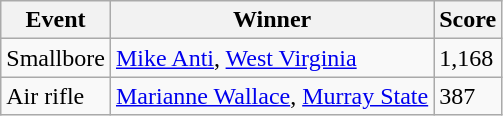<table class="wikitable sortable">
<tr>
<th>Event</th>
<th>Winner</th>
<th>Score</th>
</tr>
<tr>
<td>Smallbore</td>
<td><a href='#'>Mike Anti</a>, <a href='#'>West Virginia</a></td>
<td>1,168</td>
</tr>
<tr>
<td>Air rifle</td>
<td><a href='#'>Marianne Wallace</a>, <a href='#'>Murray State</a></td>
<td>387</td>
</tr>
</table>
